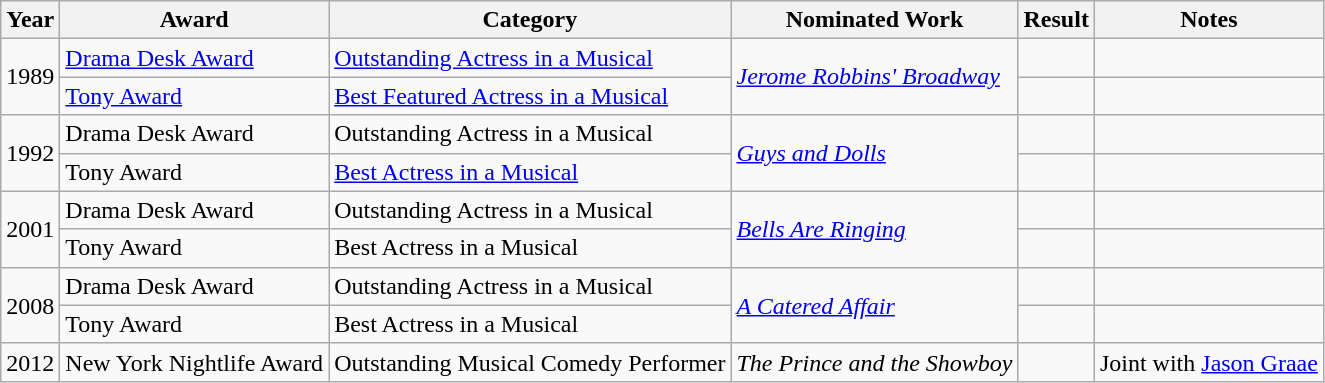<table class="wikitable">
<tr>
<th>Year</th>
<th>Award</th>
<th>Category</th>
<th>Nominated Work</th>
<th>Result</th>
<th>Notes</th>
</tr>
<tr>
<td rowspan=2>1989</td>
<td><a href='#'>Drama Desk Award</a></td>
<td><a href='#'>Outstanding Actress in a Musical</a></td>
<td rowspan=2><em><a href='#'>Jerome Robbins' Broadway</a></em></td>
<td></td>
<td></td>
</tr>
<tr>
<td><a href='#'>Tony Award</a></td>
<td><a href='#'>Best Featured Actress in a Musical</a></td>
<td></td>
<td></td>
</tr>
<tr>
<td rowspan=2>1992</td>
<td>Drama Desk Award</td>
<td>Outstanding Actress in a Musical</td>
<td rowspan=2><em><a href='#'>Guys and Dolls</a></em></td>
<td></td>
<td></td>
</tr>
<tr>
<td>Tony Award</td>
<td><a href='#'>Best Actress in a Musical</a></td>
<td></td>
<td></td>
</tr>
<tr>
<td rowspan=2>2001</td>
<td>Drama Desk Award</td>
<td>Outstanding Actress in a Musical</td>
<td rowspan=2><em><a href='#'>Bells Are Ringing</a></em></td>
<td></td>
<td></td>
</tr>
<tr>
<td>Tony Award</td>
<td>Best Actress in a Musical</td>
<td></td>
<td></td>
</tr>
<tr>
<td rowspan=2>2008</td>
<td>Drama Desk Award</td>
<td>Outstanding Actress in a Musical</td>
<td rowspan=2><em><a href='#'>A Catered Affair</a></em></td>
<td></td>
<td></td>
</tr>
<tr>
<td>Tony Award</td>
<td>Best Actress in a Musical</td>
<td></td>
<td></td>
</tr>
<tr>
<td>2012</td>
<td>New York Nightlife Award</td>
<td>Outstanding Musical Comedy Performer</td>
<td><em>The Prince and the Showboy</em></td>
<td></td>
<td>Joint with <a href='#'>Jason Graae</a></td>
</tr>
</table>
